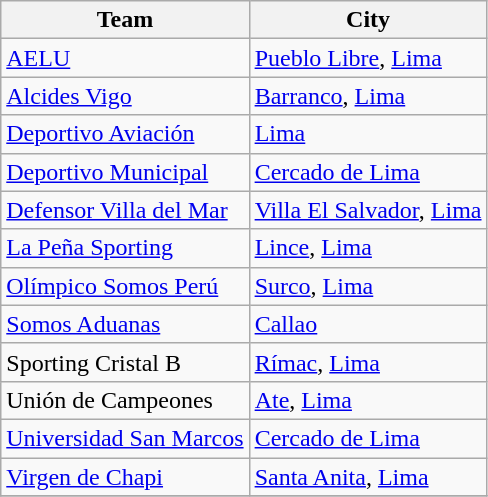<table class="wikitable sortable">
<tr>
<th>Team</th>
<th>City</th>
</tr>
<tr>
<td><a href='#'>AELU</a></td>
<td><a href='#'>Pueblo Libre</a>, <a href='#'>Lima</a></td>
</tr>
<tr>
<td><a href='#'>Alcides Vigo</a></td>
<td><a href='#'>Barranco</a>, <a href='#'>Lima</a></td>
</tr>
<tr>
<td><a href='#'>Deportivo Aviación</a></td>
<td><a href='#'>Lima</a></td>
</tr>
<tr>
<td><a href='#'>Deportivo Municipal</a></td>
<td><a href='#'>Cercado de Lima</a></td>
</tr>
<tr>
<td><a href='#'>Defensor Villa del Mar</a></td>
<td><a href='#'>Villa El Salvador</a>, <a href='#'>Lima</a></td>
</tr>
<tr>
<td><a href='#'>La Peña Sporting</a></td>
<td><a href='#'>Lince</a>, <a href='#'>Lima</a></td>
</tr>
<tr>
<td><a href='#'>Olímpico Somos Perú</a></td>
<td><a href='#'>Surco</a>, <a href='#'>Lima</a></td>
</tr>
<tr>
<td><a href='#'>Somos Aduanas</a></td>
<td><a href='#'>Callao</a></td>
</tr>
<tr>
<td>Sporting Cristal B</td>
<td><a href='#'>Rímac</a>, <a href='#'>Lima</a></td>
</tr>
<tr>
<td>Unión de Campeones</td>
<td><a href='#'>Ate</a>, <a href='#'>Lima</a></td>
</tr>
<tr>
<td><a href='#'>Universidad San Marcos</a></td>
<td><a href='#'>Cercado de Lima</a></td>
</tr>
<tr>
<td><a href='#'>Virgen de Chapi</a></td>
<td><a href='#'>Santa Anita</a>, <a href='#'>Lima</a></td>
</tr>
<tr>
</tr>
</table>
